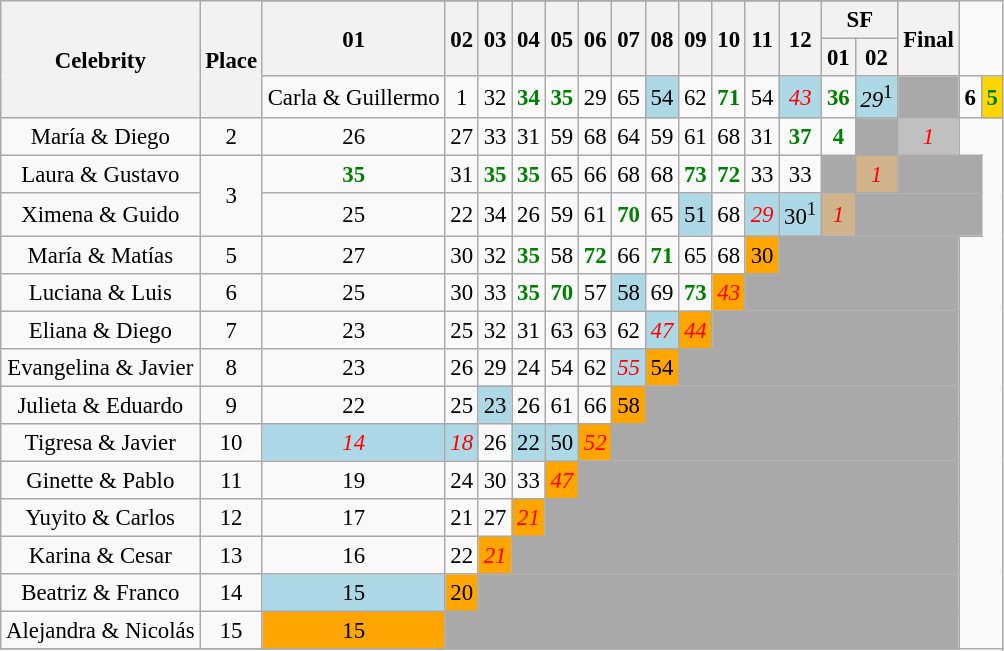<table class="wikitable sortable" style="font-size:95%; text-align:center; white-space:nowrap; width:20%;">
<tr>
<th rowspan="4">Celebrity</th>
<th rowspan="4">Place</th>
</tr>
<tr>
<th rowspan=2>01</th>
<th rowspan=2>02</th>
<th rowspan=2>03</th>
<th rowspan=2>04</th>
<th rowspan=2>05</th>
<th rowspan=2>06</th>
<th rowspan=2>07</th>
<th rowspan=2>08</th>
<th rowspan=2>09</th>
<th rowspan=2>10</th>
<th rowspan=2>11</th>
<th rowspan=2>12</th>
<th colspan=2>SF</th>
<th rowspan=2>Final</th>
</tr>
<tr>
<th>01</th>
<th>02</th>
</tr>
<tr>
<td>Carla & Guillermo</td>
<td>1</td>
<td>32</td>
<td style="color:green;"><strong>34</strong></td>
<td style="color:green;"><strong>35</strong></td>
<td>29</td>
<td>65</td>
<td style="background:lightblue;">54</td>
<td>62</td>
<td style="color:green;"><strong>71</strong></td>
<td>54</td>
<td style="background:lightblue; color:red;"><em>43</em></td>
<td style="color:green;"><strong>36</strong></td>
<td style="background:lightblue;"><span><em>29</em></span><sup>1</sup></td>
<td bgcolor="darkgray" colspan=1></td>
<td><span><strong>6</strong></span></td>
<td style="background:gold; color:green;"><strong>5</strong></td>
</tr>
<tr>
<td>María & Diego</td>
<td>2</td>
<td>26</td>
<td>27</td>
<td>33</td>
<td>31</td>
<td>59</td>
<td>68</td>
<td>64</td>
<td>59</td>
<td>61</td>
<td>68</td>
<td>31</td>
<td style="color:green;"><strong>37</strong></td>
<td style="color:green;"><strong>4</strong></td>
<td bgcolor="darkgray" colspan=1></td>
<td style="background:silver; color:red;"><em>1</em></td>
</tr>
<tr>
<td>Laura & Gustavo</td>
<td rowspan="2">3</td>
<td style="color:green;"><strong>35</strong></td>
<td>31</td>
<td style="color:green;"><strong>35</strong></td>
<td style="color:green;"><strong>35</strong></td>
<td>65</td>
<td>66</td>
<td>68</td>
<td>68</td>
<td style="color:green;"><strong>73</strong></td>
<td style="color:green;"><strong>72</strong></td>
<td>33</td>
<td>33</td>
<td bgcolor="darkgray" colspan=1></td>
<td style="background:tan; color:red;"><em>1</em></td>
<td style="background:darkgray;" colspan="2"></td>
</tr>
<tr>
<td>Ximena & Guido</td>
<td>25</td>
<td>22</td>
<td>34</td>
<td>26</td>
<td>59</td>
<td>61</td>
<td style="color:green;"><strong>70</strong></td>
<td>65</td>
<td style="background:lightblue;">51</td>
<td>68</td>
<td style="background:lightblue; color:red;"><em>29</em></td>
<td style="background:lightblue;">30<sup>1</sup></td>
<td style="background:tan; color:red;"><em>1</em></td>
<td style="background:darkgray;" colspan="3"></td>
</tr>
<tr>
<td>María & Matías</td>
<td>5</td>
<td>27</td>
<td>30</td>
<td>32</td>
<td style="color:green;"><strong>35</strong></td>
<td>58</td>
<td style="color:green;"><strong>72</strong></td>
<td>66</td>
<td style="color:green;"><strong>71</strong></td>
<td>65</td>
<td>68</td>
<td style="background:orange;">30</td>
<td style="background:darkgray;" colspan="4"></td>
</tr>
<tr>
<td>Luciana & Luis</td>
<td>6</td>
<td>25</td>
<td>30</td>
<td>33</td>
<td style="color:green;"><strong>35</strong></td>
<td style="color:green;"><strong>70</strong></td>
<td>57</td>
<td style="background:lightblue;">58</td>
<td>69</td>
<td style="color:green;"><strong>73</strong></td>
<td style="background:orange; color:red;"><em>43</em></td>
<td style="background:darkgray;" colspan="5"></td>
</tr>
<tr>
<td>Eliana & Diego</td>
<td>7</td>
<td>23</td>
<td>25</td>
<td>32</td>
<td>31</td>
<td>63</td>
<td>63</td>
<td>62</td>
<td style="background:lightblue; color:red;"><em>47</em></td>
<td style="background:orange; color:red;"><em>44</em></td>
<td style="background:darkgray;" colspan="6"></td>
</tr>
<tr>
<td>Evangelina & Javier</td>
<td>8</td>
<td>23</td>
<td>26</td>
<td>29</td>
<td>24</td>
<td>54</td>
<td>62</td>
<td style="background:lightblue; color:red;"><em>55</em></td>
<td style="background:orange;">54</td>
<td style="background:darkgray;" colspan="7"></td>
</tr>
<tr>
<td>Julieta & Eduardo</td>
<td>9</td>
<td>22</td>
<td>25</td>
<td style="background:lightblue;">23</td>
<td>26</td>
<td>61</td>
<td>66</td>
<td style="background:orange;">58</td>
<td style="background:darkgray;" colspan="8"></td>
</tr>
<tr>
<td>Tigresa & Javier</td>
<td>10</td>
<td style="background:lightblue; color:red;"><em>14</em></td>
<td style="background:lightblue; color:red;"><em>18</em></td>
<td>26</td>
<td style="background:lightblue;">22</td>
<td style="background:lightblue;">50</td>
<td style="background:orange; color:red;"><em>52</em></td>
<td style="background:darkgray;" colspan="9"></td>
</tr>
<tr>
<td>Ginette & Pablo</td>
<td>11</td>
<td>19</td>
<td>24</td>
<td>30</td>
<td>33</td>
<td style="background:orange; color:red;"><em>47</em></td>
<td style="background:darkgray;" colspan="10"></td>
</tr>
<tr>
<td>Yuyito & Carlos</td>
<td>12</td>
<td>17</td>
<td>21</td>
<td>27</td>
<td style="background:orange; color:red;"><em>21</em></td>
<td style="background:darkgray;" colspan="11"></td>
</tr>
<tr>
<td>Karina & Cesar</td>
<td>13</td>
<td>16</td>
<td>22</td>
<td style="background:orange; color:red;"><em>21</em></td>
<td style="background:darkgray;" colspan="12"></td>
</tr>
<tr>
<td>Beatriz & Franco</td>
<td>14</td>
<td style="background:lightblue;">15</td>
<td style="background:orange;">20</td>
<td style="background:darkgray;" colspan="13"></td>
</tr>
<tr>
<td>Alejandra & Nicolás</td>
<td>15</td>
<td style="background:orange;">15</td>
<td style="background:darkgray;" colspan="14"></td>
</tr>
<tr>
</tr>
</table>
